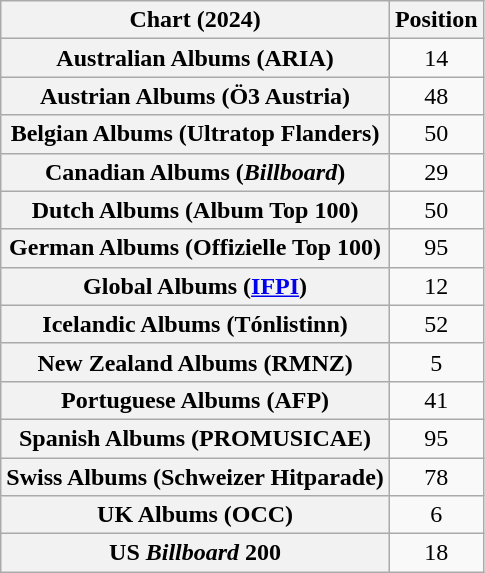<table class="wikitable sortable plainrowheaders" style="text-align:center">
<tr>
<th scope="col">Chart (2024)</th>
<th scope="col">Position</th>
</tr>
<tr>
<th scope="row">Australian Albums (ARIA)</th>
<td>14</td>
</tr>
<tr>
<th scope="row">Austrian Albums (Ö3 Austria)</th>
<td>48</td>
</tr>
<tr>
<th scope="row">Belgian Albums (Ultratop Flanders)</th>
<td>50</td>
</tr>
<tr>
<th scope="row">Canadian Albums (<em>Billboard</em>)</th>
<td>29</td>
</tr>
<tr>
<th scope="row">Dutch Albums (Album Top 100)</th>
<td>50</td>
</tr>
<tr>
<th scope="row">German Albums (Offizielle Top 100)</th>
<td>95</td>
</tr>
<tr>
<th scope="row">Global Albums (<a href='#'>IFPI</a>)</th>
<td>12</td>
</tr>
<tr>
<th scope="row">Icelandic Albums (Tónlistinn)</th>
<td>52</td>
</tr>
<tr>
<th scope="row">New Zealand Albums (RMNZ)</th>
<td>5</td>
</tr>
<tr>
<th scope="row">Portuguese Albums (AFP)</th>
<td>41</td>
</tr>
<tr>
<th scope="row">Spanish Albums (PROMUSICAE)</th>
<td>95</td>
</tr>
<tr>
<th scope="row">Swiss Albums (Schweizer Hitparade)</th>
<td>78</td>
</tr>
<tr>
<th scope="row">UK Albums (OCC)</th>
<td>6</td>
</tr>
<tr>
<th scope="row">US <em>Billboard</em> 200</th>
<td>18</td>
</tr>
</table>
